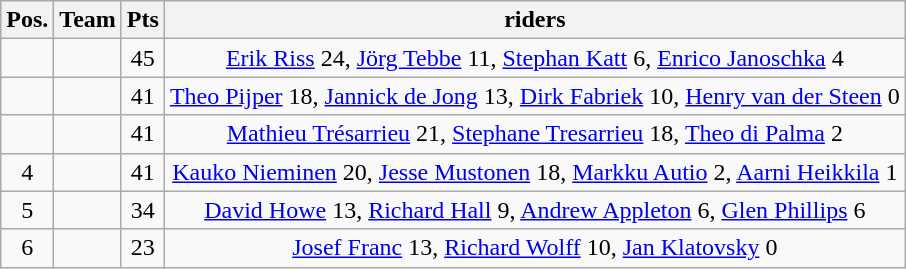<table class=wikitable>
<tr>
<th>Pos.</th>
<th>Team</th>
<th>Pts</th>
<th>riders</th>
</tr>
<tr align=center>
<td></td>
<td align=left></td>
<td>45</td>
<td><a href='#'>Erik Riss</a> 24, <a href='#'>Jörg Tebbe</a> 11, <a href='#'>Stephan Katt</a> 6, <a href='#'>Enrico Janoschka</a> 4</td>
</tr>
<tr align=center>
<td></td>
<td align=left></td>
<td>41</td>
<td><a href='#'>Theo Pijper</a> 18, <a href='#'>Jannick de Jong</a> 13, <a href='#'>Dirk Fabriek</a> 10, <a href='#'>Henry van der Steen</a> 0</td>
</tr>
<tr align=center>
<td></td>
<td align=left></td>
<td>41</td>
<td><a href='#'>Mathieu Trésarrieu</a>  21, <a href='#'>Stephane Tresarrieu</a>  18, <a href='#'>Theo di Palma</a> 2</td>
</tr>
<tr align=center>
<td>4</td>
<td align=left></td>
<td>41</td>
<td><a href='#'>Kauko Nieminen</a> 20, <a href='#'>Jesse Mustonen</a> 18, <a href='#'>Markku Autio</a> 2, <a href='#'>Aarni Heikkila</a> 1</td>
</tr>
<tr align=center>
<td>5</td>
<td align=left></td>
<td>34</td>
<td><a href='#'>David Howe</a> 13, <a href='#'>Richard Hall</a>  9, <a href='#'>Andrew Appleton</a> 6, <a href='#'>Glen Phillips</a>  6</td>
</tr>
<tr align=center>
<td>6</td>
<td align=left></td>
<td>23</td>
<td><a href='#'>Josef Franc</a> 13, <a href='#'>Richard Wolff</a> 10, <a href='#'>Jan Klatovsky</a> 0</td>
</tr>
</table>
